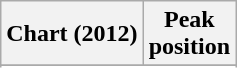<table class="wikitable sortable">
<tr>
<th>Chart (2012)</th>
<th>Peak<br>position</th>
</tr>
<tr>
</tr>
<tr>
</tr>
<tr>
</tr>
<tr>
</tr>
<tr>
</tr>
<tr>
</tr>
<tr>
</tr>
</table>
